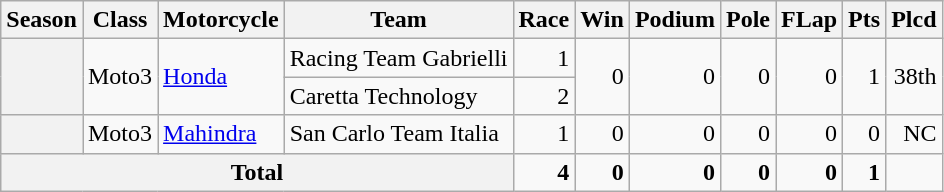<table class="wikitable" style="text-align:right;">
<tr>
<th>Season</th>
<th>Class</th>
<th>Motorcycle</th>
<th>Team</th>
<th>Race</th>
<th>Win</th>
<th>Podium</th>
<th>Pole</th>
<th>FLap</th>
<th>Pts</th>
<th>Plcd</th>
</tr>
<tr>
<th rowspan="2"></th>
<td rowspan="2">Moto3</td>
<td style="text-align:left;" rowspan="2"><a href='#'>Honda</a></td>
<td style="text-align:left;">Racing Team Gabrielli</td>
<td>1</td>
<td rowspan="2">0</td>
<td rowspan="2">0</td>
<td rowspan="2">0</td>
<td rowspan="2">0</td>
<td rowspan="2">1</td>
<td rowspan="2">38th</td>
</tr>
<tr>
<td style="text-align:left;">Caretta Technology</td>
<td>2</td>
</tr>
<tr>
<th></th>
<td>Moto3</td>
<td style="text-align:left;"><a href='#'>Mahindra</a></td>
<td style="text-align:left;">San Carlo Team Italia</td>
<td>1</td>
<td>0</td>
<td>0</td>
<td>0</td>
<td>0</td>
<td>0</td>
<td>NC</td>
</tr>
<tr>
<th colspan="4">Total</th>
<td><strong>4</strong></td>
<td><strong>0</strong></td>
<td><strong>0</strong></td>
<td><strong>0</strong></td>
<td><strong>0</strong></td>
<td><strong>1</strong></td>
<td></td>
</tr>
</table>
